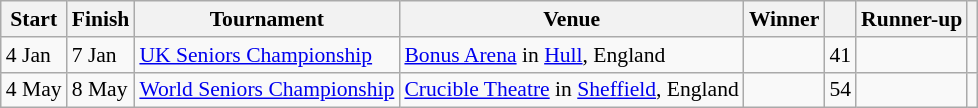<table class="wikitable" style="font-size:90%">
<tr>
<th>Start</th>
<th>Finish</th>
<th>Tournament</th>
<th>Venue</th>
<th>Winner</th>
<th></th>
<th>Runner-up</th>
<th></th>
</tr>
<tr>
<td>4 Jan</td>
<td>7 Jan</td>
<td><a href='#'>UK Seniors Championship</a></td>
<td><a href='#'>Bonus Arena</a> in <a href='#'>Hull</a>, England</td>
<td></td>
<td style="text-align:center;">41</td>
<td></td>
<td style="text-align:center;"></td>
</tr>
<tr>
<td>4 May</td>
<td>8 May</td>
<td><a href='#'>World Seniors Championship</a></td>
<td><a href='#'>Crucible Theatre</a> in <a href='#'>Sheffield</a>, England</td>
<td></td>
<td style="text-align:center;">54</td>
<td></td>
<td style="text-align:center;"></td>
</tr>
</table>
